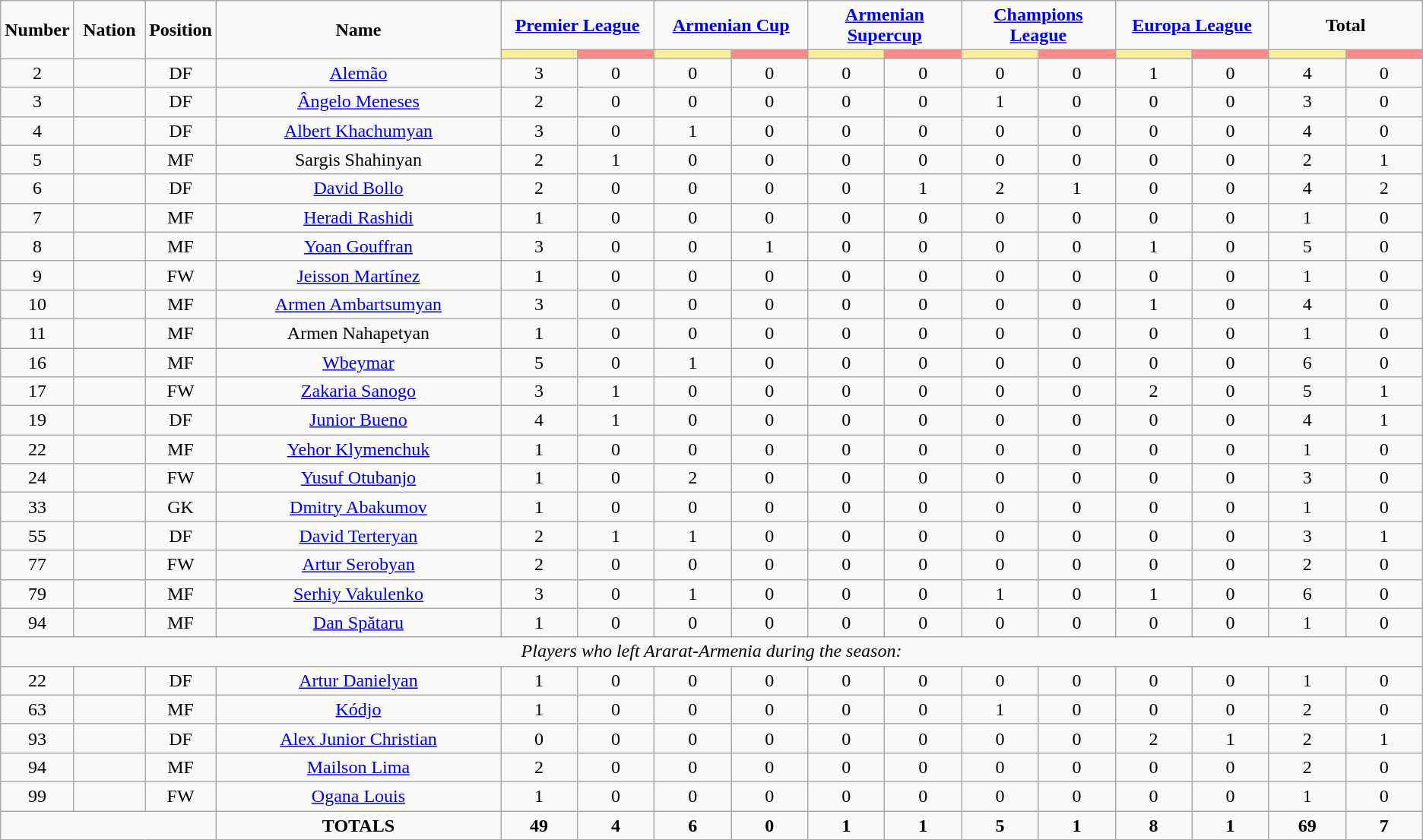<table class="wikitable" style="text-align:center;">
<tr>
<td rowspan="2"  style="width:5%; text-align:center;"><strong>Number</strong></td>
<td rowspan="2"  style="width:5%; text-align:center;"><strong>Nation</strong></td>
<td rowspan="2"  style="width:5%; text-align:center;"><strong>Position</strong></td>
<td rowspan="2"  style="width:20%; text-align:center;"><strong>Name</strong></td>
<td colspan="2" style="text-align:center;"><strong><a href='#'>Premier League</a></strong></td>
<td colspan="2" style="text-align:center;"><strong><a href='#'>Armenian Cup</a></strong></td>
<td colspan="2" style="text-align:center;"><strong><a href='#'>Armenian Supercup</a></strong></td>
<td colspan="2" style="text-align:center;"><strong><a href='#'>Champions League</a></strong></td>
<td colspan="2" style="text-align:center;"><strong><a href='#'>Europa League</a></strong></td>
<td colspan="2" style="text-align:center;"><strong>Total</strong></td>
</tr>
<tr>
<th style="width:60px; background:#fe9;"></th>
<th style="width:60px; background:#ff8888;"></th>
<th style="width:60px; background:#fe9;"></th>
<th style="width:60px; background:#ff8888;"></th>
<th style="width:60px; background:#fe9;"></th>
<th style="width:60px; background:#ff8888;"></th>
<th style="width:60px; background:#fe9;"></th>
<th style="width:60px; background:#ff8888;"></th>
<th style="width:60px; background:#fe9;"></th>
<th style="width:60px; background:#ff8888;"></th>
<th style="width:60px; background:#fe9;"></th>
<th style="width:60px; background:#ff8888;"></th>
</tr>
<tr>
<td>2</td>
<td></td>
<td>DF</td>
<td><a href='#'>Alemão</a></td>
<td>3</td>
<td>0</td>
<td>0</td>
<td>0</td>
<td>0</td>
<td>0</td>
<td>0</td>
<td>0</td>
<td>1</td>
<td>0</td>
<td>4</td>
<td>0</td>
</tr>
<tr>
<td>3</td>
<td></td>
<td>DF</td>
<td><a href='#'>Ângelo Meneses</a></td>
<td>2</td>
<td>0</td>
<td>0</td>
<td>0</td>
<td>0</td>
<td>0</td>
<td>1</td>
<td>0</td>
<td>0</td>
<td>0</td>
<td>3</td>
<td>0</td>
</tr>
<tr>
<td>4</td>
<td></td>
<td>DF</td>
<td><a href='#'>Albert Khachumyan</a></td>
<td>3</td>
<td>0</td>
<td>1</td>
<td>0</td>
<td>0</td>
<td>0</td>
<td>0</td>
<td>0</td>
<td>0</td>
<td>0</td>
<td>4</td>
<td>0</td>
</tr>
<tr>
<td>5</td>
<td></td>
<td>MF</td>
<td>Sargis Shahinyan</td>
<td>2</td>
<td>1</td>
<td>0</td>
<td>0</td>
<td>0</td>
<td>0</td>
<td>0</td>
<td>0</td>
<td>0</td>
<td>0</td>
<td>2</td>
<td>1</td>
</tr>
<tr>
<td>6</td>
<td></td>
<td>DF</td>
<td><a href='#'>David Bollo</a></td>
<td>2</td>
<td>0</td>
<td>0</td>
<td>0</td>
<td>0</td>
<td>1</td>
<td>2</td>
<td>1</td>
<td>0</td>
<td>0</td>
<td>4</td>
<td>2</td>
</tr>
<tr>
<td>7</td>
<td></td>
<td>MF</td>
<td><a href='#'>Heradi Rashidi</a></td>
<td>1</td>
<td>0</td>
<td>0</td>
<td>0</td>
<td>0</td>
<td>0</td>
<td>0</td>
<td>0</td>
<td>0</td>
<td>0</td>
<td>1</td>
<td>0</td>
</tr>
<tr>
<td>8</td>
<td></td>
<td>MF</td>
<td><a href='#'>Yoan Gouffran</a></td>
<td>3</td>
<td>0</td>
<td>0</td>
<td>1</td>
<td>0</td>
<td>0</td>
<td>0</td>
<td>0</td>
<td>1</td>
<td>0</td>
<td>5</td>
<td>0</td>
</tr>
<tr>
<td>9</td>
<td></td>
<td>FW</td>
<td><a href='#'>Jeisson Martínez</a></td>
<td>1</td>
<td>0</td>
<td>0</td>
<td>0</td>
<td>0</td>
<td>0</td>
<td>0</td>
<td>0</td>
<td>0</td>
<td>0</td>
<td>1</td>
<td>0</td>
</tr>
<tr>
<td>10</td>
<td></td>
<td>MF</td>
<td><a href='#'>Armen Ambartsumyan</a></td>
<td>3</td>
<td>0</td>
<td>0</td>
<td>0</td>
<td>0</td>
<td>0</td>
<td>0</td>
<td>0</td>
<td>1</td>
<td>0</td>
<td>4</td>
<td>0</td>
</tr>
<tr>
<td>11</td>
<td></td>
<td>MF</td>
<td>Armen Nahapetyan</td>
<td>1</td>
<td>0</td>
<td>0</td>
<td>0</td>
<td>0</td>
<td>0</td>
<td>0</td>
<td>0</td>
<td>0</td>
<td>0</td>
<td>1</td>
<td>0</td>
</tr>
<tr>
<td>16</td>
<td></td>
<td>MF</td>
<td><a href='#'>Wbeymar</a></td>
<td>5</td>
<td>0</td>
<td>1</td>
<td>0</td>
<td>0</td>
<td>0</td>
<td>0</td>
<td>0</td>
<td>0</td>
<td>0</td>
<td>6</td>
<td>0</td>
</tr>
<tr>
<td>17</td>
<td></td>
<td>FW</td>
<td><a href='#'>Zakaria Sanogo</a></td>
<td>3</td>
<td>1</td>
<td>0</td>
<td>0</td>
<td>0</td>
<td>0</td>
<td>0</td>
<td>0</td>
<td>2</td>
<td>0</td>
<td>5</td>
<td>1</td>
</tr>
<tr>
<td>19</td>
<td></td>
<td>DF</td>
<td><a href='#'>Junior Bueno</a></td>
<td>4</td>
<td>1</td>
<td>0</td>
<td>0</td>
<td>0</td>
<td>0</td>
<td>0</td>
<td>0</td>
<td>0</td>
<td>0</td>
<td>4</td>
<td>1</td>
</tr>
<tr>
<td>22</td>
<td></td>
<td>MF</td>
<td><a href='#'>Yehor Klymenchuk</a></td>
<td>1</td>
<td>0</td>
<td>0</td>
<td>0</td>
<td>0</td>
<td>0</td>
<td>0</td>
<td>0</td>
<td>0</td>
<td>0</td>
<td>1</td>
<td>0</td>
</tr>
<tr>
<td>24</td>
<td></td>
<td>FW</td>
<td><a href='#'>Yusuf Otubanjo</a></td>
<td>1</td>
<td>0</td>
<td>2</td>
<td>0</td>
<td>0</td>
<td>0</td>
<td>0</td>
<td>0</td>
<td>0</td>
<td>0</td>
<td>3</td>
<td>0</td>
</tr>
<tr>
<td>33</td>
<td></td>
<td>GK</td>
<td><a href='#'>Dmitry Abakumov</a></td>
<td>1</td>
<td>0</td>
<td>0</td>
<td>0</td>
<td>0</td>
<td>0</td>
<td>0</td>
<td>0</td>
<td>0</td>
<td>0</td>
<td>1</td>
<td>0</td>
</tr>
<tr>
<td>55</td>
<td></td>
<td>DF</td>
<td><a href='#'>David Terteryan</a></td>
<td>2</td>
<td>1</td>
<td>1</td>
<td>0</td>
<td>0</td>
<td>0</td>
<td>0</td>
<td>0</td>
<td>0</td>
<td>0</td>
<td>3</td>
<td>1</td>
</tr>
<tr>
<td>77</td>
<td></td>
<td>FW</td>
<td><a href='#'>Artur Serobyan</a></td>
<td>2</td>
<td>0</td>
<td>0</td>
<td>0</td>
<td>0</td>
<td>0</td>
<td>0</td>
<td>0</td>
<td>0</td>
<td>0</td>
<td>2</td>
<td>0</td>
</tr>
<tr>
<td>79</td>
<td></td>
<td>MF</td>
<td><a href='#'>Serhiy Vakulenko</a></td>
<td>3</td>
<td>0</td>
<td>1</td>
<td>0</td>
<td>0</td>
<td>0</td>
<td>1</td>
<td>0</td>
<td>1</td>
<td>0</td>
<td>6</td>
<td>0</td>
</tr>
<tr>
<td>94</td>
<td></td>
<td>MF</td>
<td><a href='#'>Dan Spătaru</a></td>
<td>1</td>
<td>0</td>
<td>0</td>
<td>0</td>
<td>0</td>
<td>0</td>
<td>0</td>
<td>0</td>
<td>0</td>
<td>0</td>
<td>1</td>
<td>0</td>
</tr>
<tr>
<td colspan="16"><em>Players who left Ararat-Armenia during the season:</em></td>
</tr>
<tr>
<td>22</td>
<td></td>
<td>DF</td>
<td><a href='#'>Artur Danielyan</a></td>
<td>1</td>
<td>0</td>
<td>0</td>
<td>0</td>
<td>0</td>
<td>0</td>
<td>0</td>
<td>0</td>
<td>0</td>
<td>0</td>
<td>1</td>
<td>0</td>
</tr>
<tr>
<td>63</td>
<td></td>
<td>MF</td>
<td><a href='#'>Kódjo</a></td>
<td>1</td>
<td>0</td>
<td>0</td>
<td>0</td>
<td>0</td>
<td>0</td>
<td>1</td>
<td>0</td>
<td>0</td>
<td>0</td>
<td>2</td>
<td>0</td>
</tr>
<tr>
<td>93</td>
<td></td>
<td>DF</td>
<td><a href='#'>Alex Junior Christian</a></td>
<td>0</td>
<td>0</td>
<td>0</td>
<td>0</td>
<td>0</td>
<td>0</td>
<td>0</td>
<td>0</td>
<td>2</td>
<td>1</td>
<td>2</td>
<td>1</td>
</tr>
<tr>
<td>94</td>
<td></td>
<td>MF</td>
<td><a href='#'>Mailson Lima</a></td>
<td>2</td>
<td>0</td>
<td>0</td>
<td>0</td>
<td>0</td>
<td>0</td>
<td>0</td>
<td>0</td>
<td>0</td>
<td>0</td>
<td>2</td>
<td>0</td>
</tr>
<tr>
<td>99</td>
<td></td>
<td>FW</td>
<td><a href='#'>Ogana Louis</a></td>
<td>1</td>
<td>0</td>
<td>0</td>
<td>0</td>
<td>0</td>
<td>0</td>
<td>0</td>
<td>0</td>
<td>0</td>
<td>0</td>
<td>1</td>
<td>0</td>
</tr>
<tr>
<td colspan="3"></td>
<td><strong>TOTALS</strong></td>
<td><strong>49</strong></td>
<td><strong>4</strong></td>
<td><strong>6</strong></td>
<td><strong>0</strong></td>
<td><strong>1</strong></td>
<td><strong>1</strong></td>
<td><strong>5</strong></td>
<td><strong>1</strong></td>
<td><strong>8</strong></td>
<td><strong>1</strong></td>
<td><strong>69</strong></td>
<td><strong>7</strong></td>
</tr>
</table>
